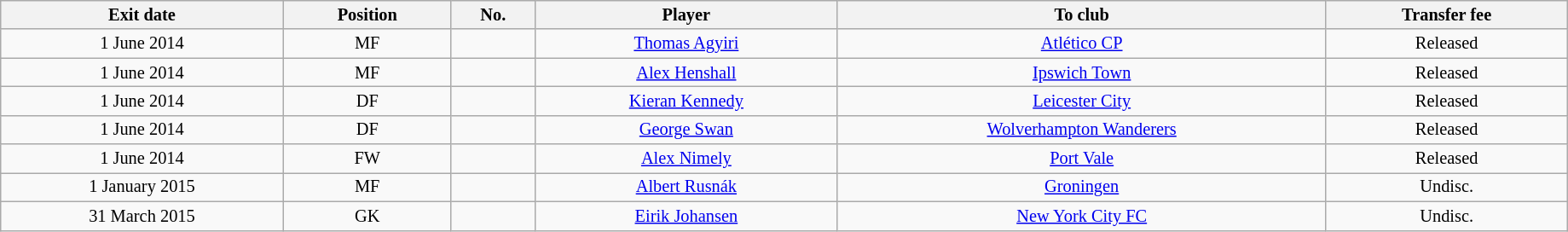<table class="wikitable sortable" style="width:97%; text-align:center; font-size:85%; text-align:centre;">
<tr>
<th>Exit date</th>
<th>Position</th>
<th>No.</th>
<th>Player</th>
<th>To club</th>
<th>Transfer fee</th>
</tr>
<tr>
<td>1 June 2014</td>
<td>MF</td>
<td></td>
<td> <a href='#'>Thomas Agyiri</a></td>
<td> <a href='#'>Atlético CP</a></td>
<td>Released</td>
</tr>
<tr>
<td>1 June 2014</td>
<td>MF</td>
<td></td>
<td> <a href='#'>Alex Henshall</a></td>
<td> <a href='#'>Ipswich Town</a></td>
<td>Released</td>
</tr>
<tr>
<td>1 June 2014</td>
<td>DF</td>
<td></td>
<td> <a href='#'>Kieran Kennedy</a></td>
<td> <a href='#'>Leicester City</a></td>
<td>Released</td>
</tr>
<tr>
<td>1 June 2014</td>
<td>DF</td>
<td></td>
<td> <a href='#'>George Swan</a></td>
<td> <a href='#'>Wolverhampton Wanderers</a></td>
<td>Released</td>
</tr>
<tr>
<td>1 June 2014</td>
<td>FW</td>
<td></td>
<td> <a href='#'>Alex Nimely</a></td>
<td> <a href='#'>Port Vale</a></td>
<td>Released</td>
</tr>
<tr>
<td>1 January 2015</td>
<td>MF</td>
<td></td>
<td> <a href='#'>Albert Rusnák</a></td>
<td> <a href='#'>Groningen</a></td>
<td>Undisc.</td>
</tr>
<tr>
<td>31 March 2015</td>
<td>GK</td>
<td></td>
<td> <a href='#'>Eirik Johansen</a></td>
<td> <a href='#'>New York City FC</a></td>
<td>Undisc.</td>
</tr>
</table>
